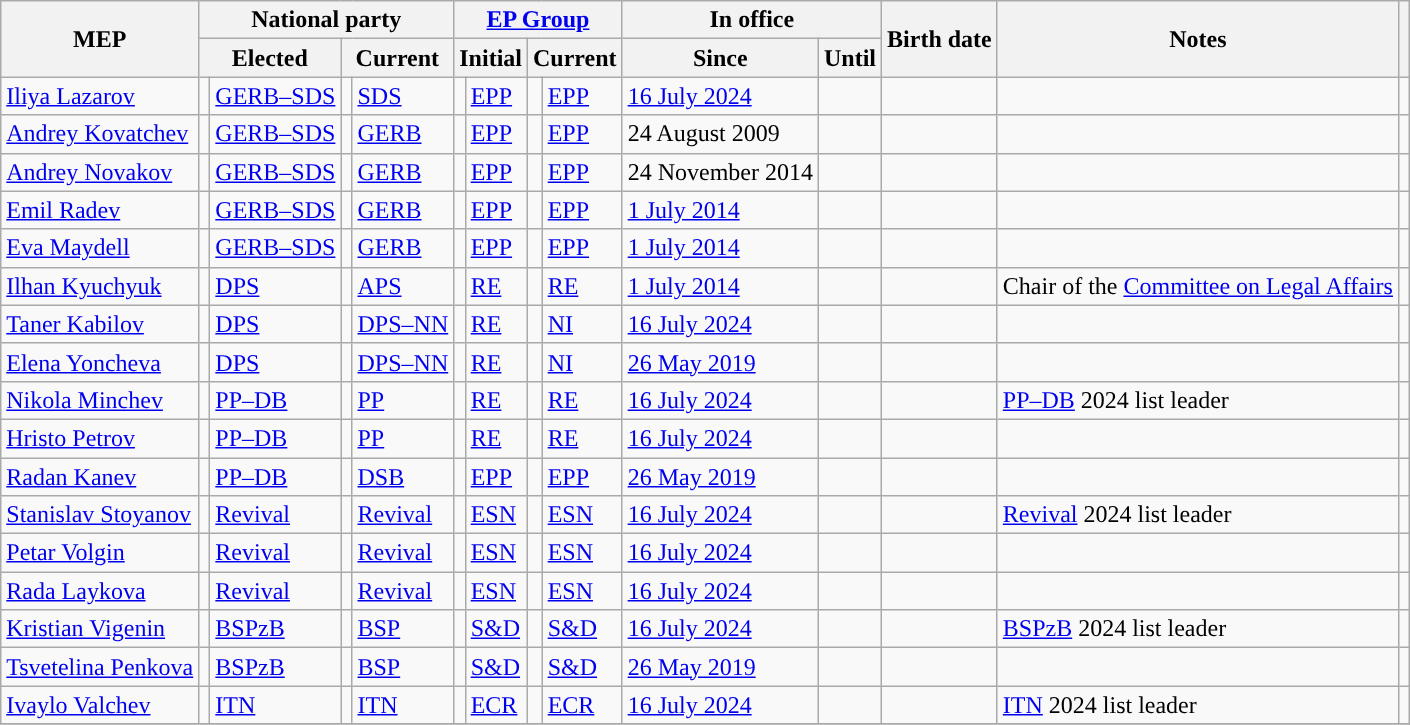<table class="wikitable sortable" style="text-align:left">
<tr>
<th rowspan="2">MEP</th>
<th colspan="4">National party</th>
<th colspan="4"><a href='#'>EP Group</a></th>
<th colspan="2">In office</th>
<th rowspan="2">Birth date</th>
<th rowspan="2">Notes</th>
<th rowspan="2" class="unsortable"></th>
</tr>
<tr>
<th colspan="2">Elected</th>
<th colspan="2">Current</th>
<th colspan="2">Initial</th>
<th colspan="2">Current</th>
<th>Since</th>
<th>Until</th>
</tr>
<tr>
<td><a href='#'>Iliya Lazarov</a></td>
<td style="background: "></td>
<td><a href='#'>GERB–SDS</a></td>
<td style="background: "></td>
<td><a href='#'>SDS</a></td>
<td style="background: "></td>
<td><a href='#'>EPP</a></td>
<td style="background: "></td>
<td><a href='#'>EPP</a></td>
<td><a href='#'>16 July 2024</a></td>
<td></td>
<td></td>
<td></td>
<td></td>
</tr>
<tr>
<td><a href='#'>Andrey Kovatchev</a></td>
<td style="background: "></td>
<td><a href='#'>GERB–SDS</a></td>
<td style="background: "></td>
<td><a href='#'>GERB</a></td>
<td style="background: "></td>
<td><a href='#'>EPP</a></td>
<td style="background: "></td>
<td><a href='#'>EPP</a></td>
<td>24 August 2009</td>
<td></td>
<td></td>
<td></td>
<td></td>
</tr>
<tr>
<td><a href='#'>Andrey Novakov</a></td>
<td style="background: "></td>
<td><a href='#'>GERB–SDS</a></td>
<td style="background: "></td>
<td><a href='#'>GERB</a></td>
<td style="background: "></td>
<td><a href='#'>EPP</a></td>
<td style="background: "></td>
<td><a href='#'>EPP</a></td>
<td>24 November 2014</td>
<td></td>
<td></td>
<td></td>
<td></td>
</tr>
<tr>
<td><a href='#'>Emil Radev</a></td>
<td style="background: "></td>
<td><a href='#'>GERB–SDS</a></td>
<td style="background: "></td>
<td><a href='#'>GERB</a></td>
<td style="background: "></td>
<td><a href='#'>EPP</a></td>
<td style="background: "></td>
<td><a href='#'>EPP</a></td>
<td><a href='#'>1 July 2014</a></td>
<td></td>
<td></td>
<td></td>
<td></td>
</tr>
<tr>
<td><a href='#'>Eva Maydell</a></td>
<td style="background: "></td>
<td><a href='#'>GERB–SDS</a></td>
<td style="background: "></td>
<td><a href='#'>GERB</a></td>
<td style="background: "></td>
<td><a href='#'>EPP</a></td>
<td style="background: "></td>
<td><a href='#'>EPP</a></td>
<td><a href='#'>1 July 2014</a></td>
<td></td>
<td></td>
<td></td>
<td></td>
</tr>
<tr>
<td><a href='#'>Ilhan Kyuchyuk</a></td>
<td style="background: "></td>
<td><a href='#'>DPS</a></td>
<td style="background: "></td>
<td><a href='#'>APS</a></td>
<td style="background: "></td>
<td><a href='#'>RE</a></td>
<td style="background: "></td>
<td><a href='#'>RE</a></td>
<td><a href='#'>1 July 2014</a></td>
<td></td>
<td></td>
<td>Chair of the <a href='#'>Committee on Legal Affairs</a></td>
<td></td>
</tr>
<tr>
<td><a href='#'>Taner Kabilov</a></td>
<td style="background: "></td>
<td><a href='#'>DPS</a></td>
<td style="background: "></td>
<td><a href='#'>DPS–NN</a></td>
<td style="background: "></td>
<td><a href='#'>RE</a></td>
<td style="background: "></td>
<td><a href='#'>NI</a></td>
<td><a href='#'>16 July 2024</a></td>
<td></td>
<td></td>
<td></td>
<td></td>
</tr>
<tr>
<td><a href='#'>Elena Yoncheva</a></td>
<td style="background: "></td>
<td><a href='#'>DPS</a></td>
<td style="background: "></td>
<td><a href='#'>DPS–NN</a></td>
<td style="background: "></td>
<td><a href='#'>RE</a></td>
<td style="background: "></td>
<td><a href='#'>NI</a></td>
<td><a href='#'>26 May 2019</a></td>
<td></td>
<td></td>
<td></td>
<td></td>
</tr>
<tr>
<td><a href='#'>Nikola Minchev</a></td>
<td style="background: "></td>
<td><a href='#'>PP–DB</a></td>
<td style="background: "></td>
<td><a href='#'>PP</a></td>
<td style="background: "></td>
<td><a href='#'>RE</a></td>
<td style="background: "></td>
<td><a href='#'>RE</a></td>
<td><a href='#'>16 July 2024</a></td>
<td></td>
<td></td>
<td><a href='#'>PP–DB</a> 2024 list leader</td>
<td></td>
</tr>
<tr>
<td><a href='#'>Hristo Petrov</a></td>
<td style="background: "></td>
<td><a href='#'>PP–DB</a></td>
<td style="background: "></td>
<td><a href='#'>PP</a></td>
<td style="background: "></td>
<td><a href='#'>RE</a></td>
<td style="background: "></td>
<td><a href='#'>RE</a></td>
<td><a href='#'>16 July 2024</a></td>
<td></td>
<td></td>
<td></td>
<td></td>
</tr>
<tr>
<td><a href='#'>Radan Kanev</a></td>
<td style="background: "></td>
<td><a href='#'>PP–DB</a></td>
<td style="background:"></td>
<td><a href='#'>DSB</a></td>
<td style="background: "></td>
<td><a href='#'>EPP</a></td>
<td style="background: "></td>
<td><a href='#'>EPP</a></td>
<td><a href='#'>26 May 2019</a></td>
<td></td>
<td></td>
<td></td>
<td></td>
</tr>
<tr>
<td><a href='#'>Stanislav Stoyanov</a></td>
<td style="background: "></td>
<td><a href='#'>Revival</a></td>
<td style="background: "></td>
<td><a href='#'>Revival</a></td>
<td style="background: "></td>
<td><a href='#'>ESN</a></td>
<td style="background: "></td>
<td><a href='#'>ESN</a></td>
<td><a href='#'>16 July 2024</a></td>
<td></td>
<td></td>
<td><a href='#'>Revival</a> 2024 list leader</td>
<td></td>
</tr>
<tr>
<td><a href='#'>Petar Volgin</a></td>
<td style="background: "></td>
<td><a href='#'>Revival</a></td>
<td style="background: "></td>
<td><a href='#'>Revival</a></td>
<td style="background: "></td>
<td><a href='#'>ESN</a></td>
<td style="background: "></td>
<td><a href='#'>ESN</a></td>
<td><a href='#'>16 July 2024</a></td>
<td></td>
<td></td>
<td></td>
<td></td>
</tr>
<tr>
<td><a href='#'>Rada Laykova</a></td>
<td style="background: "></td>
<td><a href='#'>Revival</a></td>
<td style="background: "></td>
<td><a href='#'>Revival</a></td>
<td style="background: "></td>
<td><a href='#'>ESN</a></td>
<td style="background: "></td>
<td><a href='#'>ESN</a></td>
<td><a href='#'>16 July 2024</a></td>
<td></td>
<td></td>
<td></td>
<td></td>
</tr>
<tr>
<td><a href='#'>Kristian Vigenin</a></td>
<td style="background: "></td>
<td><a href='#'>BSPzB</a></td>
<td style="background: "></td>
<td><a href='#'>BSP</a></td>
<td style="background: "></td>
<td><a href='#'>S&D</a></td>
<td style="background: "></td>
<td><a href='#'>S&D</a></td>
<td><a href='#'>16 July 2024</a></td>
<td></td>
<td></td>
<td><a href='#'>BSPzB</a> 2024 list leader</td>
<td></td>
</tr>
<tr>
<td><a href='#'>Tsvetelina Penkova</a></td>
<td style="background: "></td>
<td><a href='#'>BSPzB</a></td>
<td style="background: "></td>
<td><a href='#'>BSP</a></td>
<td style="background: "></td>
<td><a href='#'>S&D</a></td>
<td style="background: "></td>
<td><a href='#'>S&D</a></td>
<td><a href='#'>26 May 2019</a></td>
<td></td>
<td></td>
<td></td>
<td></td>
</tr>
<tr>
<td><a href='#'>Ivaylo Valchev</a></td>
<td style="background: "></td>
<td><a href='#'>ITN</a></td>
<td style="background: "></td>
<td><a href='#'>ITN</a></td>
<td style="background: "></td>
<td><a href='#'>ECR</a></td>
<td style="background: "></td>
<td><a href='#'>ECR</a></td>
<td><a href='#'>16 July 2024</a></td>
<td></td>
<td></td>
<td><a href='#'>ITN</a> 2024 list leader</td>
<td></td>
</tr>
<tr>
</tr>
</table>
